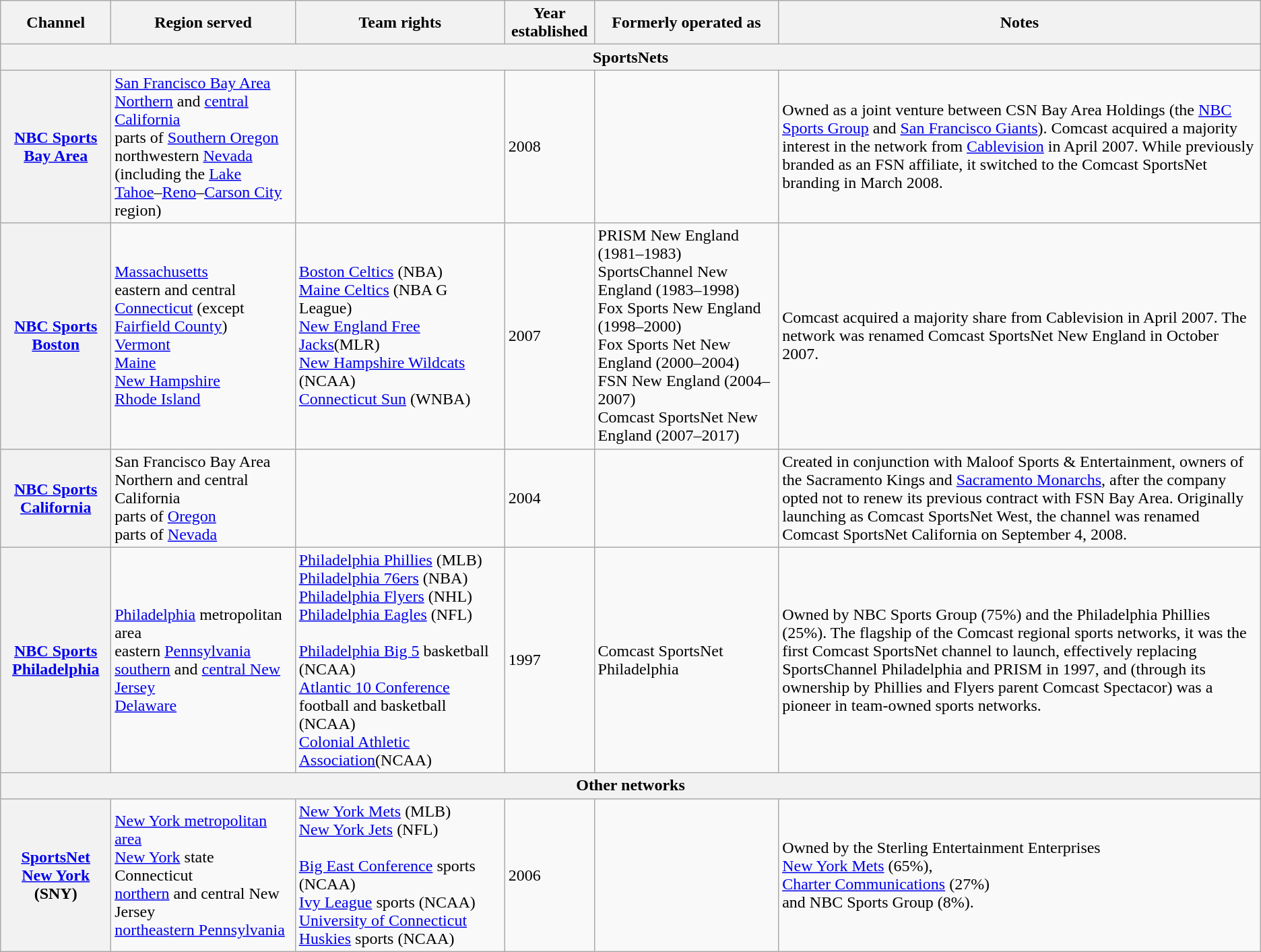<table class="wikitable">
<tr>
<th>Channel</th>
<th>Region served</th>
<th>Team rights</th>
<th>Year established</th>
<th>Formerly operated as</th>
<th>Notes</th>
</tr>
<tr>
<th colspan=6>SportsNets</th>
</tr>
<tr>
<th><a href='#'>NBC Sports Bay Area</a></th>
<td style="width: 175px;"><a href='#'>San Francisco Bay Area</a><br><a href='#'>Northern</a> and <a href='#'>central California</a><br>parts of <a href='#'>Southern Oregon</a><br>northwestern <a href='#'>Nevada</a> (including the <a href='#'>Lake Tahoe</a>–<a href='#'>Reno</a>–<a href='#'>Carson City</a> region)</td>
<td style="width: 200px;"><br></td>
<td>2008</td>
<td style="width: 175px;"><br></td>
<td>Owned as a joint venture between CSN Bay Area Holdings (the <a href='#'>NBC Sports Group</a> and <a href='#'>San Francisco Giants</a>). Comcast acquired a majority interest in the network from <a href='#'>Cablevision</a> in April 2007. While previously branded as an FSN affiliate, it switched to the Comcast SportsNet branding in March 2008.</td>
</tr>
<tr>
<th><a href='#'>NBC Sports Boston</a></th>
<td><a href='#'>Massachusetts</a><br>eastern and central <a href='#'>Connecticut</a> (except <a href='#'>Fairfield County</a>)<br><a href='#'>Vermont</a><br><a href='#'>Maine</a><br><a href='#'>New Hampshire</a><br><a href='#'>Rhode Island</a></td>
<td><a href='#'>Boston Celtics</a> (NBA)<br><a href='#'>Maine Celtics</a> (NBA G League)<br><a href='#'>New England Free Jacks</a>(MLR)<br><a href='#'>New Hampshire Wildcats</a> (NCAA)<br><a href='#'>Connecticut Sun</a> (WNBA)</td>
<td>2007</td>
<td>PRISM New England (1981–1983)<br>SportsChannel New England (1983–1998)<br>Fox Sports New England (1998–2000)<br>Fox Sports Net New England (2000–2004)<br>FSN New England (2004–2007)<br>Comcast SportsNet New England (2007–2017)</td>
<td>Comcast acquired a majority share from Cablevision in April 2007. The network was renamed Comcast SportsNet New England in October 2007.</td>
</tr>
<tr>
<th><a href='#'>NBC Sports California</a></th>
<td>San Francisco Bay Area<br>Northern and central California<br>parts of <a href='#'>Oregon</a><br>parts of <a href='#'>Nevada</a></td>
<td><br></td>
<td>2004</td>
<td></td>
<td>Created in conjunction with Maloof Sports & Entertainment, owners of the Sacramento Kings and <a href='#'>Sacramento Monarchs</a>, after the company opted not to renew its previous contract with FSN Bay Area. Originally launching as Comcast SportsNet West, the channel was renamed Comcast SportsNet California on September 4, 2008.</td>
</tr>
<tr>
<th><a href='#'>NBC Sports Philadelphia</a></th>
<td><a href='#'>Philadelphia</a> metropolitan area<br>eastern <a href='#'>Pennsylvania</a><br><a href='#'>southern</a> and <a href='#'>central New Jersey</a><br><a href='#'>Delaware</a></td>
<td><a href='#'>Philadelphia Phillies</a> (MLB)<br><a href='#'>Philadelphia 76ers</a> (NBA)<br><a href='#'>Philadelphia Flyers</a> (NHL)<br><a href='#'>Philadelphia Eagles</a> (NFL)<br><br><a href='#'>Philadelphia Big 5</a> basketball (NCAA)<br><a href='#'>Atlantic 10 Conference</a> football and basketball (NCAA)<br><a href='#'>Colonial Athletic Association</a>(NCAA)</td>
<td>1997</td>
<td>Comcast SportsNet Philadelphia</td>
<td>Owned by NBC Sports Group (75%) and the Philadelphia Phillies (25%). The flagship of the Comcast regional sports networks, it was the first Comcast SportsNet channel to launch, effectively replacing SportsChannel Philadelphia and PRISM in 1997, and (through its ownership by Phillies and  Flyers parent Comcast Spectacor) was a pioneer in team-owned sports networks.</td>
</tr>
<tr>
<th colspan=6>Other networks</th>
</tr>
<tr>
<th><a href='#'>SportsNet New York</a> (SNY)</th>
<td><a href='#'>New York metropolitan area</a><br><a href='#'>New York</a> state<br>Connecticut<br><a href='#'>northern</a> and central New Jersey<br><a href='#'>northeastern Pennsylvania</a></td>
<td><a href='#'>New York Mets</a> (MLB)<br><a href='#'>New York Jets</a> (NFL)<br><br><a href='#'>Big East Conference</a> sports (NCAA)<br><a href='#'>Ivy League</a> sports (NCAA)<br><a href='#'>University of Connecticut Huskies</a> sports (NCAA)</td>
<td>2006</td>
<td></td>
<td>Owned by the Sterling Entertainment Enterprises<br><a href='#'>New York Mets</a> (65%),<br><a href='#'>Charter Communications</a> (27%)<br>and NBC Sports Group (8%).</td>
</tr>
</table>
